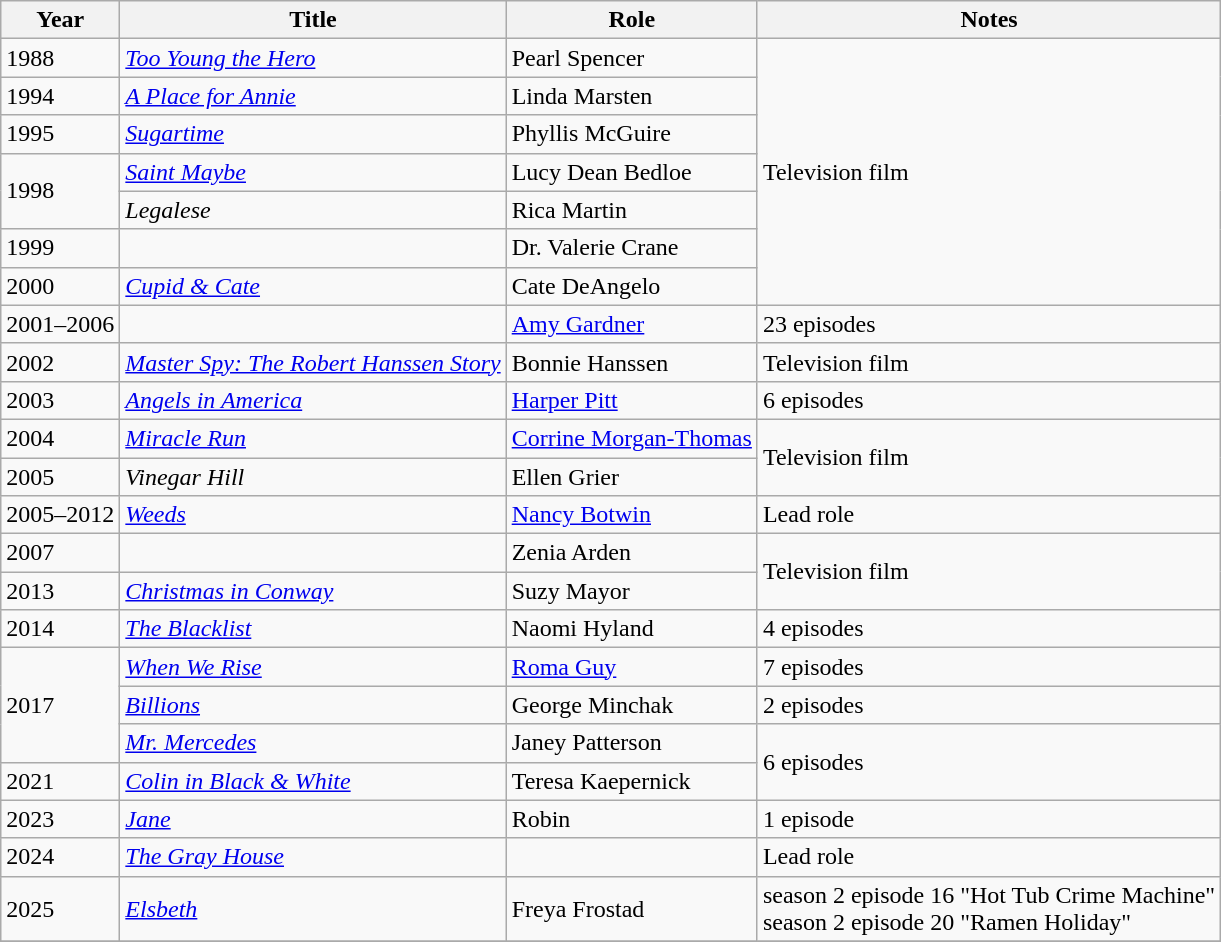<table class="wikitable sortable">
<tr>
<th>Year</th>
<th>Title</th>
<th>Role</th>
<th class="unsortable">Notes</th>
</tr>
<tr>
<td>1988</td>
<td><em><a href='#'>Too Young the Hero</a></em></td>
<td>Pearl Spencer</td>
<td rowspan="7">Television film</td>
</tr>
<tr>
<td>1994</td>
<td><em><a href='#'>A Place for Annie</a></em></td>
<td>Linda Marsten</td>
</tr>
<tr>
<td>1995</td>
<td><em><a href='#'>Sugartime</a></em></td>
<td>Phyllis McGuire</td>
</tr>
<tr>
<td rowspan="2">1998</td>
<td><em><a href='#'>Saint Maybe</a></em></td>
<td>Lucy Dean Bedloe</td>
</tr>
<tr>
<td><em>Legalese</em></td>
<td>Rica Martin</td>
</tr>
<tr>
<td>1999</td>
<td><em></em></td>
<td>Dr. Valerie Crane</td>
</tr>
<tr>
<td>2000</td>
<td><em><a href='#'>Cupid & Cate</a></em></td>
<td>Cate DeAngelo</td>
</tr>
<tr>
<td>2001–2006</td>
<td><em></em></td>
<td><a href='#'>Amy Gardner</a></td>
<td>23 episodes</td>
</tr>
<tr>
<td>2002</td>
<td><em><a href='#'>Master Spy: The Robert Hanssen Story</a></em></td>
<td>Bonnie Hanssen</td>
<td>Television film</td>
</tr>
<tr>
<td>2003</td>
<td><em><a href='#'>Angels in America</a></em></td>
<td><a href='#'>Harper Pitt</a></td>
<td>6 episodes</td>
</tr>
<tr>
<td>2004</td>
<td><em><a href='#'>Miracle Run</a></em></td>
<td><a href='#'>Corrine Morgan-Thomas</a></td>
<td rowspan="2">Television film</td>
</tr>
<tr>
<td>2005</td>
<td><em>Vinegar Hill</em></td>
<td>Ellen Grier</td>
</tr>
<tr>
<td>2005–2012</td>
<td><em><a href='#'>Weeds</a></em></td>
<td><a href='#'>Nancy Botwin</a></td>
<td>Lead role</td>
</tr>
<tr>
<td>2007</td>
<td><em></em></td>
<td>Zenia Arden</td>
<td rowspan="2">Television film</td>
</tr>
<tr>
<td>2013</td>
<td><em><a href='#'>Christmas in Conway</a></em></td>
<td>Suzy Mayor</td>
</tr>
<tr>
<td>2014</td>
<td><em><a href='#'>The Blacklist</a></em></td>
<td>Naomi Hyland</td>
<td>4 episodes</td>
</tr>
<tr>
<td rowspan="3">2017</td>
<td><em><a href='#'>When We Rise</a></em></td>
<td><a href='#'>Roma Guy</a></td>
<td>7 episodes</td>
</tr>
<tr>
<td><em><a href='#'>Billions</a></em></td>
<td>George Minchak</td>
<td>2 episodes</td>
</tr>
<tr>
<td><em><a href='#'>Mr. Mercedes</a></em></td>
<td>Janey Patterson</td>
<td rowspan="2">6 episodes</td>
</tr>
<tr>
<td>2021</td>
<td><em><a href='#'>Colin in Black & White</a></em></td>
<td>Teresa Kaepernick</td>
</tr>
<tr>
<td>2023</td>
<td><em><a href='#'>Jane</a></em></td>
<td>Robin</td>
<td>1 episode</td>
</tr>
<tr>
<td>2024</td>
<td><em><a href='#'>The Gray House</a></em></td>
<td></td>
<td>Lead role</td>
</tr>
<tr>
<td>2025</td>
<td><em><a href='#'>Elsbeth</a></em></td>
<td>Freya Frostad</td>
<td>season 2 episode 16 "Hot Tub Crime Machine"<br>season 2 episode 20
"Ramen Holiday"</td>
</tr>
<tr>
</tr>
</table>
